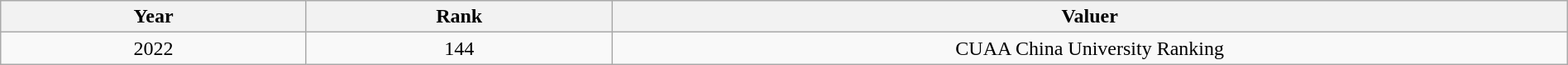<table class="wikitable sortable" width="100%">
<tr>
<th width="8%">Year</th>
<th width="8%">Rank</th>
<th width="25%">Valuer</th>
</tr>
<tr>
<td align="center">2022</td>
<td align="center">144</td>
<td align="center">CUAA China University Ranking</td>
</tr>
</table>
